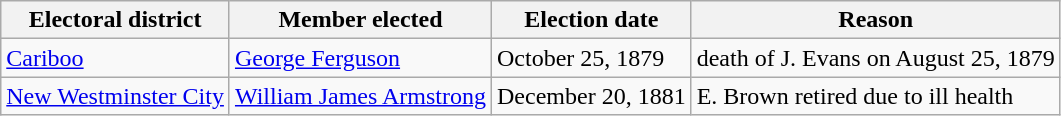<table class="wikitable sortable">
<tr>
<th>Electoral district</th>
<th>Member elected</th>
<th>Election date</th>
<th>Reason</th>
</tr>
<tr>
<td><a href='#'>Cariboo</a></td>
<td><a href='#'>George Ferguson</a></td>
<td>October 25, 1879</td>
<td>death of J. Evans on August 25, 1879</td>
</tr>
<tr>
<td><a href='#'>New Westminster City</a></td>
<td><a href='#'>William James Armstrong</a></td>
<td>December 20, 1881</td>
<td>E. Brown retired due to ill health</td>
</tr>
</table>
